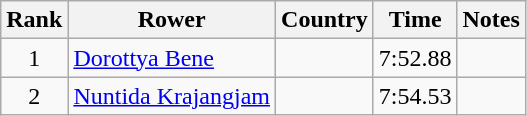<table class="wikitable" style="text-align:center">
<tr>
<th>Rank</th>
<th>Rower</th>
<th>Country</th>
<th>Time</th>
<th>Notes</th>
</tr>
<tr>
<td>1</td>
<td align="left"><a href='#'>Dorottya Bene</a></td>
<td align="left"></td>
<td>7:52.88</td>
<td></td>
</tr>
<tr>
<td>2</td>
<td align="left"><a href='#'>Nuntida Krajangjam</a></td>
<td align="left"></td>
<td>7:54.53</td>
<td></td>
</tr>
</table>
